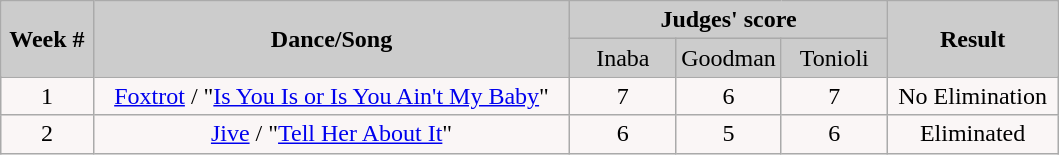<table class="wikitable">
<tr style="text-align: center; background:#ccc;">
<td rowspan="2"><strong>Week #</strong></td>
<td rowspan="2"><strong>Dance/Song</strong></td>
<td colspan="3"><strong>Judges' score</strong></td>
<td rowspan="2"><strong>Result</strong></td>
</tr>
<tr style="text-align: center; background:#ccc;">
<td style="width:10%; ">Inaba</td>
<td style="width:10%; ">Goodman</td>
<td style="width:10%; ">Tonioli</td>
</tr>
<tr>
<td style="text-align: center; background:#faf6f6;">1</td>
<td style="text-align: center; background:#faf6f6;"><a href='#'>Foxtrot</a> / "<a href='#'>Is You Is or Is You Ain't My Baby</a>"</td>
<td style="text-align: center; background:#faf6f6;">7</td>
<td style="text-align: center; background:#faf6f6;">6</td>
<td style="text-align: center; background:#faf6f6;">7</td>
<td style="text-align: center; background:#faf6f6;">No Elimination</td>
</tr>
<tr>
<td style="text-align: center; background:#faf6f6;">2</td>
<td style="text-align: center; background:#faf6f6;"><a href='#'>Jive</a> / "<a href='#'>Tell Her About It</a>"</td>
<td style="text-align: center; background:#faf6f6;">6</td>
<td style="text-align: center; background:#faf6f6;">5</td>
<td style="text-align: center; background:#faf6f6;">6</td>
<td style="text-align: center; background:#faf6f6;">Eliminated</td>
</tr>
</table>
